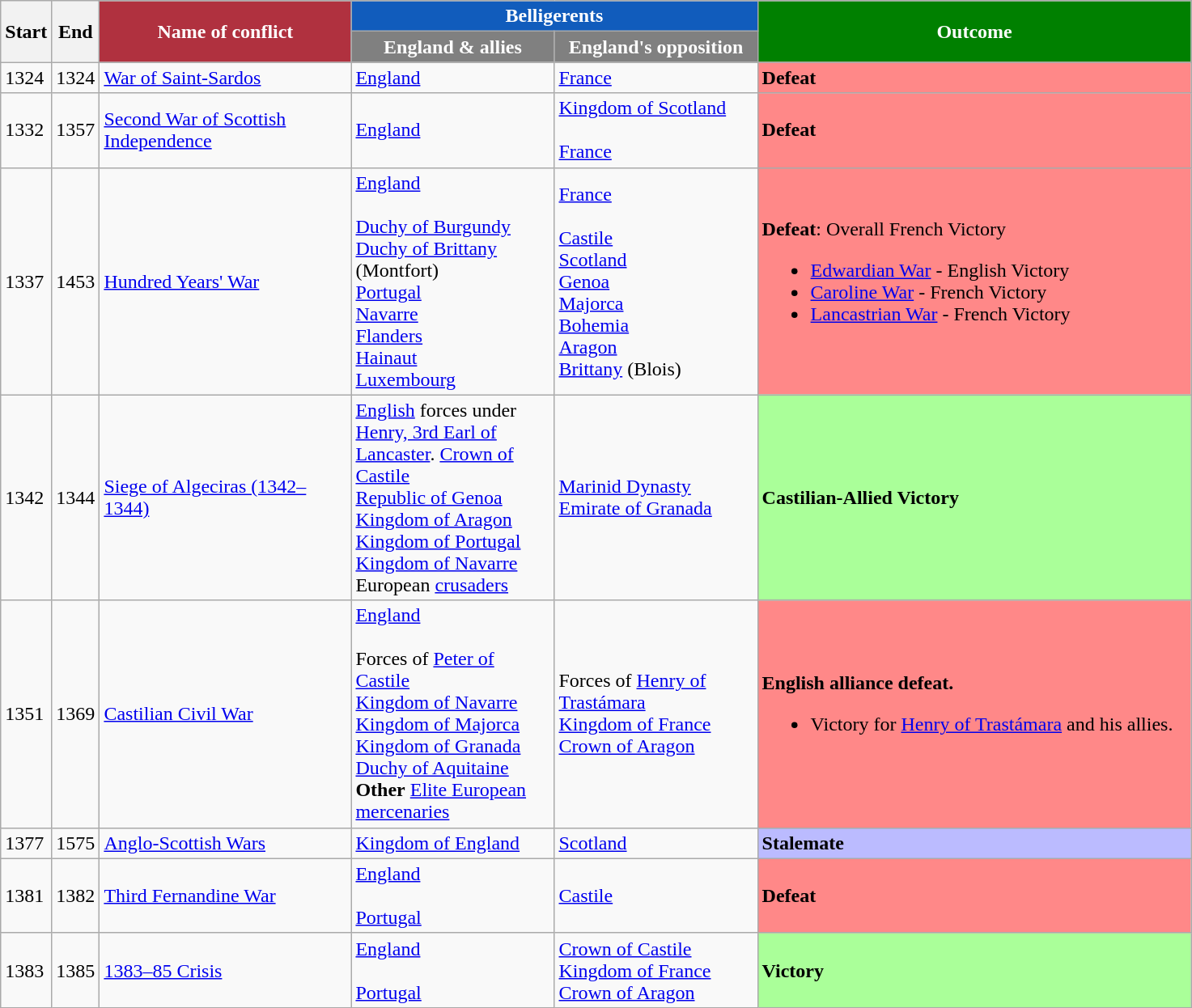<table class="wikitable sortable">
<tr>
<th rowspan="2" width="25">Start</th>
<th rowspan="2" width="25">End</th>
<th style="color: white; background:#b0313f;" rowspan="2" width="200" class="unsortable">Name of conflict</th>
<th style="color: white; background:#115cbc;" colspan="2" class="unsortable">Belligerents</th>
<th style="color: white; background:green;" rowspan="2" width="350" class="unsortable">Outcome</th>
</tr>
<tr>
<th style="color: white; background:gray;" width="160" class="unsortable">England & allies</th>
<th style="color: white; background:gray;" width="160" class="unsortable">England's opposition</th>
</tr>
<tr>
<td>1324</td>
<td>1324</td>
<td><a href='#'>War of Saint-Sardos</a></td>
<td> <a href='#'>England</a></td>
<td> <a href='#'>France</a></td>
<td style="Background:#F88"><strong>Defeat</strong></td>
</tr>
<tr>
<td>1332</td>
<td>1357</td>
<td><a href='#'>Second War of Scottish Independence</a></td>
<td> <a href='#'>England</a></td>
<td> <a href='#'>Kingdom of Scotland</a><br><br> <a href='#'>France</a></td>
<td style="Background:#F88"><strong>Defeat</strong></td>
</tr>
<tr>
<td>1337</td>
<td>1453</td>
<td><a href='#'>Hundred Years' War</a></td>
<td> <a href='#'>England</a><br><br> <a href='#'>Duchy of Burgundy</a><br>
 <a href='#'>Duchy of Brittany</a> (Montfort)<br>
 <a href='#'>Portugal</a><br>
 <a href='#'>Navarre</a><br>
 <a href='#'>Flanders</a><br>
 <a href='#'>Hainaut</a><br>
<a href='#'>Luxembourg</a><br>
</td>
<td> <a href='#'>France</a><br><br> <a href='#'>Castile</a><br>
 <a href='#'>Scotland</a><br>
 <a href='#'>Genoa</a><br>
 <a href='#'>Majorca</a><br>
 <a href='#'>Bohemia</a><br>
 <a href='#'>Aragon</a><br>
 <a href='#'>Brittany</a> (Blois)</td>
<td style="Background:#F88"><strong>Defeat</strong>: Overall French Victory<br><ul><li><a href='#'>Edwardian War</a> - English Victory</li><li><a href='#'>Caroline War</a> - French Victory</li><li><a href='#'>Lancastrian War</a> - French Victory</li></ul></td>
</tr>
<tr>
<td>1342</td>
<td>1344</td>
<td><a href='#'>Siege of Algeciras (1342–1344)</a></td>
<td> <a href='#'>English</a> forces under <a href='#'>Henry, 3rd Earl of Lancaster</a>. <a href='#'>Crown of Castile</a><br> <a href='#'>Republic of Genoa</a><br> <a href='#'>Kingdom of Aragon</a><br> <a href='#'>Kingdom of Portugal</a><br> <a href='#'>Kingdom of Navarre</a><br> European <a href='#'>crusaders</a></td>
<td> <a href='#'>Marinid Dynasty</a><br> <a href='#'>Emirate of Granada</a></td>
<td style="Background:#AF9"><strong>Castilian-Allied Victory</strong></td>
</tr>
<tr>
<td>1351</td>
<td>1369</td>
<td><a href='#'>Castilian Civil War</a></td>
<td> <a href='#'>England</a><br><br> Forces of <a href='#'>Peter of Castile</a><br> <a href='#'>Kingdom of Navarre</a> <br> <a href='#'>Kingdom of Majorca</a> <br> <a href='#'>Kingdom of Granada</a> <br> <a href='#'>Duchy of Aquitaine</a>
<strong>Other</strong>
<a href='#'>Elite European mercenaries</a></td>
<td> Forces of <a href='#'>Henry of Trastámara</a><br> <a href='#'>Kingdom of France</a> <br> <a href='#'>Crown of Aragon</a></td>
<td style="Background:#F88"><strong>English alliance defeat.</strong><br><ul><li>Victory for <a href='#'>Henry of Trastámara</a> and his allies.</li></ul></td>
</tr>
<tr>
<td>1377</td>
<td>1575</td>
<td><a href='#'>Anglo-Scottish Wars</a></td>
<td> <a href='#'>Kingdom of England</a></td>
<td> <a href='#'>Scotland</a></td>
<td style="Background:#BBF"><strong>Stalemate</strong></td>
</tr>
<tr>
<td>1381</td>
<td>1382</td>
<td><a href='#'>Third Fernandine War</a></td>
<td> <a href='#'>England</a><br><br> <a href='#'>Portugal</a></td>
<td> <a href='#'>Castile</a></td>
<td style="Background:#F88"><strong>Defeat</strong></td>
</tr>
<tr>
<td>1383</td>
<td>1385</td>
<td><a href='#'>1383–85 Crisis</a></td>
<td> <a href='#'>England</a><br><br> <a href='#'>Portugal</a></td>
<td> <a href='#'>Crown of Castile</a><br> <a href='#'>Kingdom of France</a><br> <a href='#'>Crown of Aragon</a></td>
<td style="Background:#AF9"><strong>Victory</strong></td>
</tr>
</table>
